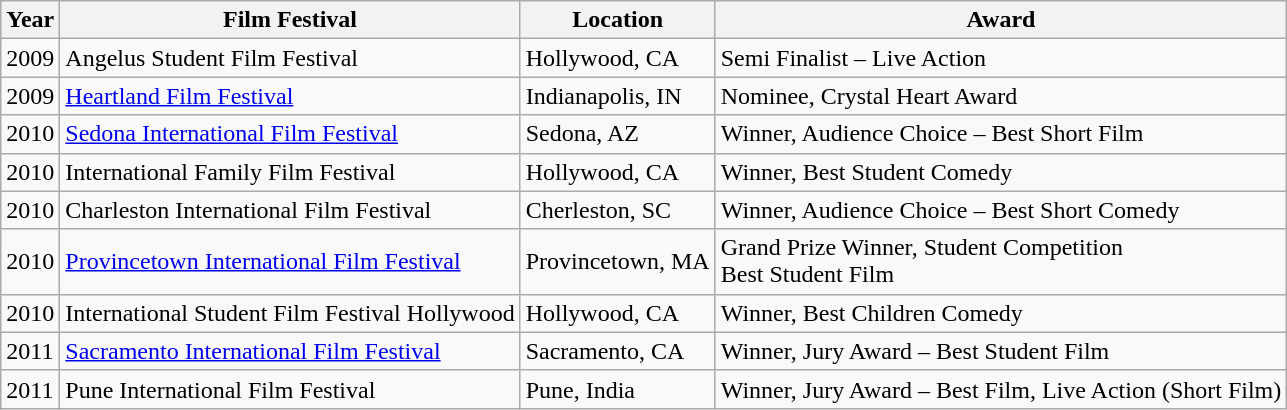<table class="wikitable sortable">
<tr>
<th>Year</th>
<th>Film Festival</th>
<th>Location</th>
<th>Award</th>
</tr>
<tr>
<td>2009</td>
<td>Angelus Student Film Festival</td>
<td>Hollywood, CA</td>
<td>Semi Finalist – Live Action</td>
</tr>
<tr>
<td>2009</td>
<td><a href='#'>Heartland Film Festival</a></td>
<td>Indianapolis, IN</td>
<td>Nominee, Crystal Heart Award</td>
</tr>
<tr>
<td>2010</td>
<td><a href='#'>Sedona International Film Festival</a></td>
<td>Sedona, AZ</td>
<td>Winner, Audience Choice – Best Short Film</td>
</tr>
<tr>
<td>2010</td>
<td>International Family Film Festival</td>
<td>Hollywood, CA</td>
<td>Winner, Best Student Comedy</td>
</tr>
<tr>
<td>2010</td>
<td>Charleston International Film Festival</td>
<td>Cherleston, SC</td>
<td>Winner, Audience Choice – Best Short Comedy</td>
</tr>
<tr>
<td>2010</td>
<td><a href='#'>Provincetown International Film Festival</a></td>
<td>Provincetown, MA</td>
<td>Grand Prize Winner, Student Competition<br>Best Student Film</td>
</tr>
<tr>
<td>2010</td>
<td>International Student Film Festival Hollywood</td>
<td>Hollywood, CA</td>
<td>Winner, Best Children Comedy</td>
</tr>
<tr>
<td>2011</td>
<td><a href='#'>Sacramento International Film Festival</a></td>
<td>Sacramento, CA</td>
<td>Winner, Jury Award – Best Student Film</td>
</tr>
<tr>
<td>2011</td>
<td>Pune International Film Festival</td>
<td>Pune, India</td>
<td>Winner, Jury Award – Best Film, Live Action (Short Film)</td>
</tr>
</table>
